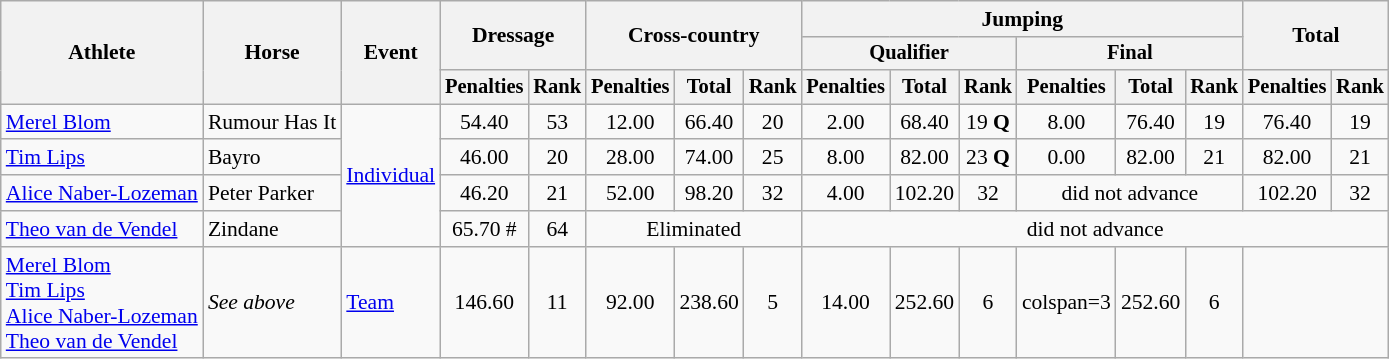<table class=wikitable style="font-size:90%">
<tr>
<th rowspan=3>Athlete</th>
<th rowspan=3>Horse</th>
<th rowspan=3>Event</th>
<th colspan=2 rowspan=2>Dressage</th>
<th colspan=3 rowspan=2>Cross-country</th>
<th colspan=6>Jumping</th>
<th colspan=2 rowspan=2>Total</th>
</tr>
<tr style="font-size:95%">
<th colspan=3>Qualifier</th>
<th colspan=3>Final</th>
</tr>
<tr style="font-size:95%">
<th>Penalties</th>
<th>Rank</th>
<th>Penalties</th>
<th>Total</th>
<th>Rank</th>
<th>Penalties</th>
<th>Total</th>
<th>Rank</th>
<th>Penalties</th>
<th>Total</th>
<th>Rank</th>
<th>Penalties</th>
<th>Rank</th>
</tr>
<tr align=center>
<td align=left><a href='#'>Merel Blom</a></td>
<td align=left>Rumour Has It</td>
<td align=left rowspan=4><a href='#'>Individual</a></td>
<td>54.40</td>
<td>53</td>
<td>12.00</td>
<td>66.40</td>
<td>20</td>
<td>2.00</td>
<td>68.40</td>
<td>19 <strong>Q</strong></td>
<td>8.00</td>
<td>76.40</td>
<td>19</td>
<td>76.40</td>
<td>19</td>
</tr>
<tr align=center>
<td align=left><a href='#'>Tim Lips</a></td>
<td align=left>Bayro</td>
<td>46.00</td>
<td>20</td>
<td>28.00</td>
<td>74.00</td>
<td>25</td>
<td>8.00</td>
<td>82.00</td>
<td>23 <strong>Q</strong></td>
<td>0.00</td>
<td>82.00</td>
<td>21</td>
<td>82.00</td>
<td>21</td>
</tr>
<tr align=center>
<td align=left><a href='#'>Alice Naber-Lozeman</a></td>
<td align=left>Peter Parker</td>
<td>46.20</td>
<td>21</td>
<td>52.00</td>
<td>98.20</td>
<td>32</td>
<td>4.00</td>
<td>102.20</td>
<td>32</td>
<td colspan=3>did not advance</td>
<td>102.20</td>
<td>32</td>
</tr>
<tr align=center>
<td align=left><a href='#'>Theo van de Vendel</a></td>
<td align=left>Zindane</td>
<td>65.70 #</td>
<td>64</td>
<td colspan=3>Eliminated</td>
<td colspan=8>did not advance</td>
</tr>
<tr align=center>
<td align=left><a href='#'>Merel Blom</a><br><a href='#'>Tim Lips</a><br><a href='#'>Alice Naber-Lozeman</a><br><a href='#'>Theo van de Vendel</a></td>
<td align=left><em>See above</em></td>
<td align=left><a href='#'>Team</a></td>
<td>146.60</td>
<td>11</td>
<td>92.00</td>
<td>238.60</td>
<td>5</td>
<td>14.00</td>
<td>252.60</td>
<td>6</td>
<td>colspan=3 </td>
<td>252.60</td>
<td>6</td>
</tr>
</table>
